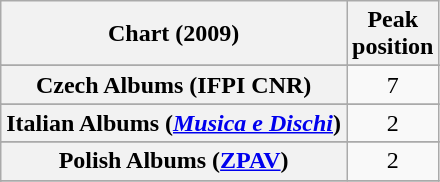<table class="wikitable sortable plainrowheaders" style="text-align:center">
<tr>
<th>Chart (2009)</th>
<th>Peak<br>position</th>
</tr>
<tr>
</tr>
<tr>
</tr>
<tr>
</tr>
<tr>
</tr>
<tr>
<th scope="row">Czech Albums (IFPI CNR)</th>
<td>7</td>
</tr>
<tr>
</tr>
<tr>
</tr>
<tr>
</tr>
<tr>
</tr>
<tr>
</tr>
<tr>
</tr>
<tr>
<th scope="row">Italian Albums (<em><a href='#'>Musica e Dischi</a></em>)</th>
<td>2</td>
</tr>
<tr>
</tr>
<tr>
<th scope="row">Polish Albums (<a href='#'>ZPAV</a>)</th>
<td>2</td>
</tr>
<tr>
</tr>
<tr>
</tr>
<tr>
</tr>
<tr>
</tr>
<tr>
</tr>
</table>
